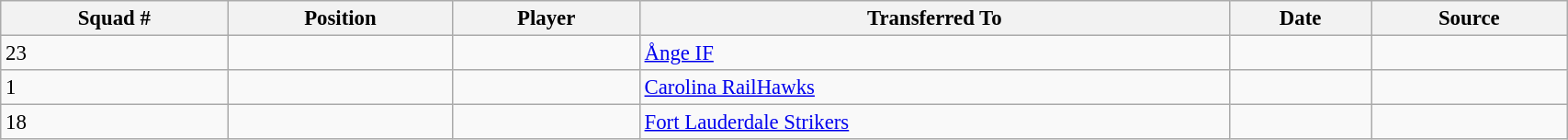<table class="wikitable sortable" style="width:90%; text-align:center; font-size:95%; text-align:left;">
<tr>
<th>Squad #</th>
<th>Position</th>
<th>Player</th>
<th>Transferred To</th>
<th>Date</th>
<th>Source</th>
</tr>
<tr>
<td>23</td>
<td></td>
<td></td>
<td> <a href='#'>Ånge IF</a></td>
<td></td>
<td></td>
</tr>
<tr>
<td>1</td>
<td></td>
<td></td>
<td> <a href='#'>Carolina RailHawks</a></td>
<td></td>
<td></td>
</tr>
<tr>
<td>18</td>
<td></td>
<td></td>
<td> <a href='#'>Fort Lauderdale Strikers</a></td>
<td></td>
<td></td>
</tr>
</table>
